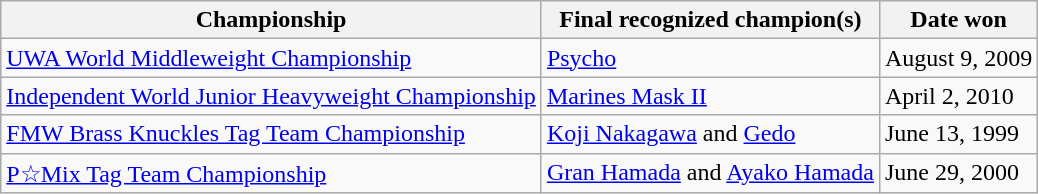<table class="wikitable">
<tr>
<th>Championship</th>
<th>Final recognized champion(s)</th>
<th>Date won</th>
</tr>
<tr>
<td><a href='#'>UWA World Middleweight Championship</a></td>
<td><a href='#'>Psycho</a></td>
<td>August 9, 2009</td>
</tr>
<tr>
<td><a href='#'>Independent World Junior Heavyweight Championship</a></td>
<td><a href='#'>Marines Mask II</a></td>
<td>April 2, 2010</td>
</tr>
<tr>
<td><a href='#'>FMW Brass Knuckles Tag Team Championship</a></td>
<td><a href='#'>Koji Nakagawa</a> and <a href='#'>Gedo</a></td>
<td>June 13, 1999</td>
</tr>
<tr>
<td><a href='#'>P☆Mix Tag Team Championship</a></td>
<td><a href='#'>Gran Hamada</a> and <a href='#'>Ayako Hamada</a></td>
<td>June 29, 2000</td>
</tr>
</table>
